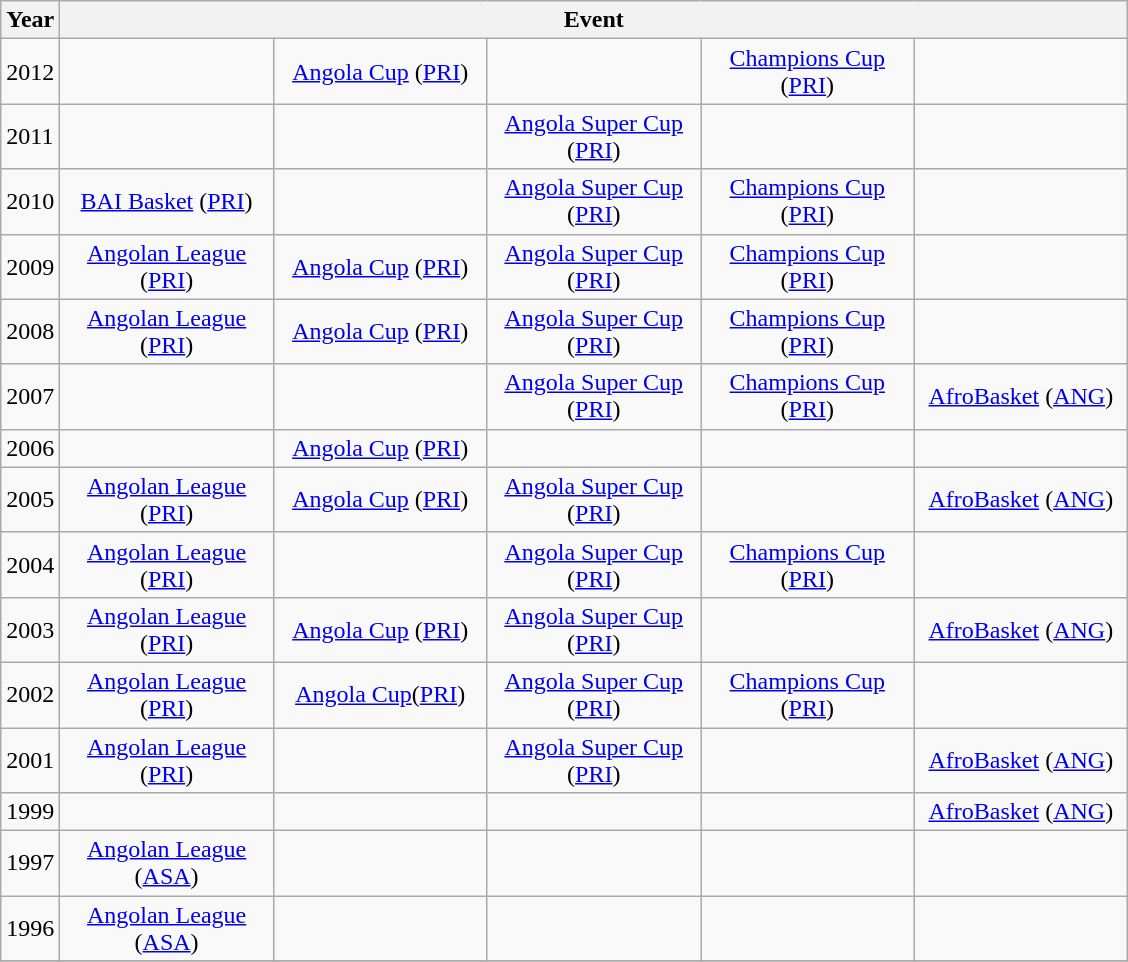<table class="wikitable">
<tr>
<th width=25>Year</th>
<th colspan="5">Event</th>
</tr>
<tr>
<td>2012</td>
<td></td>
<td align="center"><a href='#'>Angola Cup</a><span> (<a href='#'>PRI</a>)</span></td>
<td></td>
<td align="center"><a href='#'>Champions Cup</a> <span>(<a href='#'>PRI</a>)</span></td>
<td></td>
</tr>
<tr>
<td>2011</td>
<td></td>
<td></td>
<td align="center"><a href='#'>Angola Super Cup</a><span> (<a href='#'>PRI</a>)</span></td>
<td></td>
<td></td>
</tr>
<tr>
<td>2010</td>
<td align=center><a href='#'>BAI Basket</a> <span>(<a href='#'>PRI</a>)</span></td>
<td></td>
<td align="center"><a href='#'>Angola Super Cup</a><span> (<a href='#'>PRI</a>)</span></td>
<td align="center"><a href='#'>Champions Cup</a> <span>(<a href='#'>PRI</a>)</span></td>
<td></td>
</tr>
<tr>
<td>2009</td>
<td align=center><a href='#'>Angolan League</a> <span>(<a href='#'>PRI</a>)</span></td>
<td width="135" align="center"><a href='#'>Angola Cup</a><span> (<a href='#'>PRI</a>)</span></td>
<td width="135" align="center"><a href='#'>Angola Super Cup</a><span> (<a href='#'>PRI</a>)</span></td>
<td align="center"><a href='#'>Champions Cup</a> <span>(<a href='#'>PRI</a>)</span></td>
<td></td>
</tr>
<tr>
<td>2008</td>
<td align=center><a href='#'>Angolan League</a> <span>(<a href='#'>PRI</a>)</span></td>
<td align="center"><a href='#'>Angola Cup</a><span> (<a href='#'>PRI</a>)</span></td>
<td align="center"><a href='#'>Angola Super Cup</a><span> (<a href='#'>PRI</a>)</span></td>
<td width="135" align="center"><a href='#'>Champions Cup</a> <span>(<a href='#'>PRI</a>)</span></td>
<td></td>
</tr>
<tr>
<td>2007</td>
<td></td>
<td></td>
<td align=center><a href='#'>Angola Super Cup</a><span> (<a href='#'>PRI</a>)</span></td>
<td align=center><a href='#'>Champions Cup</a> <span>(<a href='#'>PRI</a>)</span></td>
<td align=center><a href='#'>AfroBasket</a> <span>(<a href='#'>ANG</a>)</span></td>
</tr>
<tr>
<td>2006</td>
<td></td>
<td align=center><a href='#'>Angola Cup</a><span> (<a href='#'>PRI</a>)</span></td>
<td></td>
<td></td>
<td></td>
</tr>
<tr>
<td>2005</td>
<td align=center><a href='#'>Angolan League</a> <span>(<a href='#'>PRI</a>)</span></td>
<td align=center><a href='#'>Angola Cup</a><span> (<a href='#'>PRI</a>)</span></td>
<td align=center><a href='#'>Angola Super Cup</a><span> (<a href='#'>PRI</a>)</span></td>
<td></td>
<td align=center><a href='#'>AfroBasket</a> <span>(<a href='#'>ANG</a>)</span></td>
</tr>
<tr>
<td>2004</td>
<td align=center><a href='#'>Angolan League</a> <span> (<a href='#'>PRI</a>)</span></td>
<td></td>
<td align=center><a href='#'>Angola Super Cup</a><span> (<a href='#'>PRI</a>)</span></td>
<td align=center><a href='#'>Champions Cup</a> <span>(<a href='#'>PRI</a>)</span></td>
<td></td>
</tr>
<tr>
<td>2003</td>
<td align=center><a href='#'>Angolan League</a> <span>(<a href='#'>PRI</a>)</span></td>
<td align=center><a href='#'>Angola Cup</a><span> (<a href='#'>PRI</a>)</span></td>
<td align=center><a href='#'>Angola Super Cup</a><span> (<a href='#'>PRI</a>)</span></td>
<td></td>
<td align="center"><a href='#'>AfroBasket</a> <span>(<a href='#'>ANG</a>)</span></td>
</tr>
<tr>
<td>2002</td>
<td align=center><a href='#'>Angolan League</a> <span>(<a href='#'>PRI</a>)</span></td>
<td align=center><a href='#'>Angola Cup</a><span>(<a href='#'>PRI</a>)</span></td>
<td align=center><a href='#'>Angola Super Cup</a><span> (<a href='#'>PRI</a>)</span></td>
<td align=center><a href='#'>Champions Cup</a> <span>(<a href='#'>PRI</a>)</span></td>
<td></td>
</tr>
<tr>
<td>2001</td>
<td width="135" align="center"><a href='#'>Angolan League</a> <span>(<a href='#'>PRI</a>)</span></td>
<td></td>
<td align=center><a href='#'>Angola Super Cup</a><span> (<a href='#'>PRI</a>)</span></td>
<td></td>
<td width="135" align="center"><a href='#'>AfroBasket</a> <span>(<a href='#'>ANG</a>)</span></td>
</tr>
<tr>
<td>1999</td>
<td></td>
<td></td>
<td></td>
<td></td>
<td width="135" align="center"><a href='#'>AfroBasket</a> <span>(<a href='#'>ANG</a>)</span></td>
</tr>
<tr>
<td>1997</td>
<td align=center><a href='#'>Angolan League</a> <span>(<a href='#'>ASA</a>)</span></td>
<td></td>
<td></td>
<td></td>
<td></td>
</tr>
<tr>
<td>1996</td>
<td align=center><a href='#'>Angolan League</a> <span>(<a href='#'>ASA</a>)</span></td>
<td></td>
<td></td>
<td></td>
<td></td>
</tr>
<tr>
</tr>
</table>
